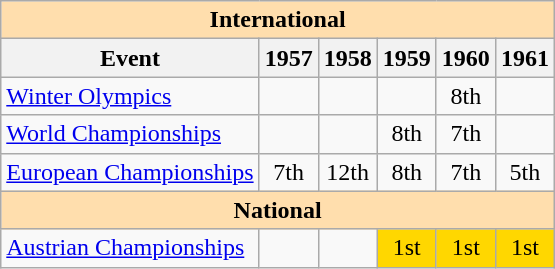<table class="wikitable" style="text-align:center">
<tr>
<th style="background-color: #ffdead; " colspan=6 align=center>International</th>
</tr>
<tr>
<th>Event</th>
<th>1957</th>
<th>1958</th>
<th>1959</th>
<th>1960</th>
<th>1961</th>
</tr>
<tr>
<td align=left><a href='#'>Winter Olympics</a></td>
<td></td>
<td></td>
<td></td>
<td>8th</td>
<td></td>
</tr>
<tr>
<td align=left><a href='#'>World Championships</a></td>
<td></td>
<td></td>
<td>8th</td>
<td>7th</td>
<td></td>
</tr>
<tr>
<td align=left><a href='#'>European Championships</a></td>
<td>7th</td>
<td>12th</td>
<td>8th</td>
<td>7th</td>
<td>5th</td>
</tr>
<tr>
<th style="background-color: #ffdead; " colspan=6 align=center>National</th>
</tr>
<tr>
<td align=left><a href='#'>Austrian Championships</a></td>
<td></td>
<td></td>
<td bgcolor=gold>1st</td>
<td bgcolor=gold>1st</td>
<td bgcolor=gold>1st</td>
</tr>
</table>
